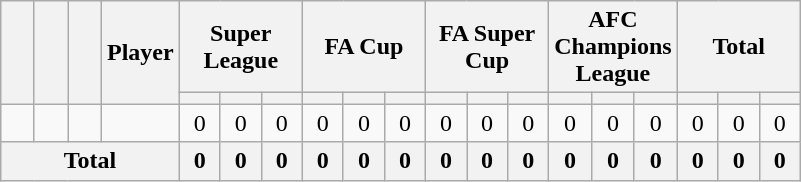<table class="wikitable sortable" style="text-align:center;">
<tr>
<th rowspan=2 width=15></th>
<th rowspan=2 width=15></th>
<th rowspan=2 width=15></th>
<th rowspan=2>Player</th>
<th colspan="3" style="text-align:center;"><strong>Super League</strong></th>
<th colspan="3" style="text-align:center;"><strong>FA Cup</strong></th>
<th colspan="3" style="text-align:center;"><strong>FA Super Cup</strong></th>
<th colspan="3" style="text-align:center;"><strong>AFC Champions League</strong></th>
<th colspan="3" style="text-align:center;"><strong>Total</strong></th>
</tr>
<tr>
<th width=20></th>
<th width=20></th>
<th width=20></th>
<th width=20></th>
<th width=20></th>
<th width=20></th>
<th width=20></th>
<th width=20></th>
<th width=20></th>
<th width=20></th>
<th width=20></th>
<th width=20></th>
<th width=20></th>
<th width=20></th>
<th width=20></th>
</tr>
<tr>
<td></td>
<td></td>
<td></td>
<td></td>
<td>0</td>
<td>0</td>
<td>0</td>
<td>0</td>
<td>0</td>
<td>0</td>
<td>0</td>
<td>0</td>
<td>0</td>
<td>0</td>
<td>0</td>
<td>0</td>
<td>0</td>
<td>0</td>
<td>0</td>
</tr>
<tr>
<th colspan="4"><strong>Total</strong></th>
<th><strong>0</strong></th>
<th><strong>0</strong></th>
<th><strong>0</strong></th>
<th><strong>0</strong></th>
<th><strong>0</strong></th>
<th><strong>0</strong></th>
<th><strong>0</strong></th>
<th><strong>0</strong></th>
<th><strong>0</strong></th>
<th><strong>0</strong></th>
<th><strong>0</strong></th>
<th><strong>0</strong></th>
<th><strong>0</strong></th>
<th><strong>0</strong></th>
<th><strong>0</strong></th>
</tr>
</table>
